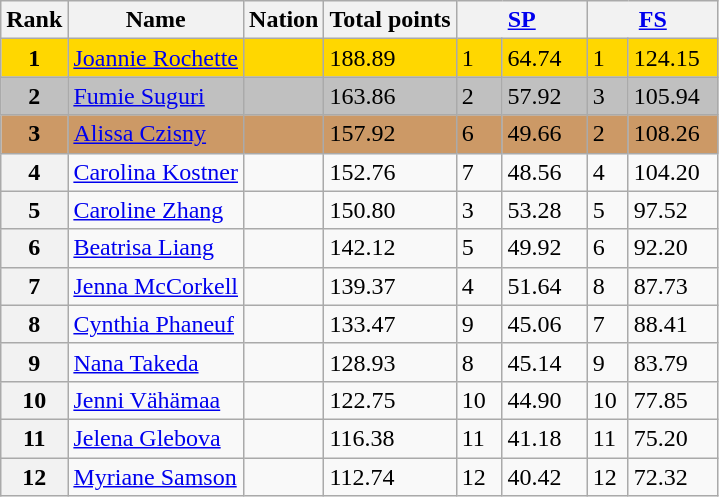<table class="wikitable">
<tr>
<th>Rank</th>
<th>Name</th>
<th>Nation</th>
<th>Total points</th>
<th colspan="2" width="80px"><a href='#'>SP</a></th>
<th colspan="2" width="80px"><a href='#'>FS</a></th>
</tr>
<tr bgcolor="gold">
<td align="center"><strong>1</strong></td>
<td><a href='#'>Joannie Rochette</a></td>
<td></td>
<td>188.89</td>
<td>1</td>
<td>64.74</td>
<td>1</td>
<td>124.15</td>
</tr>
<tr bgcolor="silver">
<td align="center"><strong>2</strong></td>
<td><a href='#'>Fumie Suguri</a></td>
<td></td>
<td>163.86</td>
<td>2</td>
<td>57.92</td>
<td>3</td>
<td>105.94</td>
</tr>
<tr bgcolor="cc9966">
<td align="center"><strong>3</strong></td>
<td><a href='#'>Alissa Czisny</a></td>
<td></td>
<td>157.92</td>
<td>6</td>
<td>49.66</td>
<td>2</td>
<td>108.26</td>
</tr>
<tr>
<th>4</th>
<td><a href='#'>Carolina Kostner</a></td>
<td></td>
<td>152.76</td>
<td>7</td>
<td>48.56</td>
<td>4</td>
<td>104.20</td>
</tr>
<tr>
<th>5</th>
<td><a href='#'>Caroline Zhang</a></td>
<td></td>
<td>150.80</td>
<td>3</td>
<td>53.28</td>
<td>5</td>
<td>97.52</td>
</tr>
<tr>
<th>6</th>
<td><a href='#'>Beatrisa Liang</a></td>
<td></td>
<td>142.12</td>
<td>5</td>
<td>49.92</td>
<td>6</td>
<td>92.20</td>
</tr>
<tr>
<th>7</th>
<td><a href='#'>Jenna McCorkell</a></td>
<td></td>
<td>139.37</td>
<td>4</td>
<td>51.64</td>
<td>8</td>
<td>87.73</td>
</tr>
<tr>
<th>8</th>
<td><a href='#'>Cynthia Phaneuf</a></td>
<td></td>
<td>133.47</td>
<td>9</td>
<td>45.06</td>
<td>7</td>
<td>88.41</td>
</tr>
<tr>
<th>9</th>
<td><a href='#'>Nana Takeda</a></td>
<td></td>
<td>128.93</td>
<td>8</td>
<td>45.14</td>
<td>9</td>
<td>83.79</td>
</tr>
<tr>
<th>10</th>
<td><a href='#'>Jenni Vähämaa</a></td>
<td></td>
<td>122.75</td>
<td>10</td>
<td>44.90</td>
<td>10</td>
<td>77.85</td>
</tr>
<tr>
<th>11</th>
<td><a href='#'>Jelena Glebova</a></td>
<td></td>
<td>116.38</td>
<td>11</td>
<td>41.18</td>
<td>11</td>
<td>75.20</td>
</tr>
<tr>
<th>12</th>
<td><a href='#'>Myriane Samson</a></td>
<td></td>
<td>112.74</td>
<td>12</td>
<td>40.42</td>
<td>12</td>
<td>72.32</td>
</tr>
</table>
